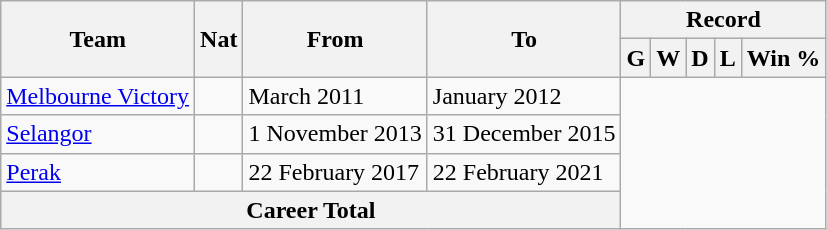<table class="wikitable" style="text-align: center">
<tr>
<th rowspan="2">Team</th>
<th rowspan="2">Nat</th>
<th rowspan="2">From</th>
<th rowspan="2">To</th>
<th colspan="5">Record</th>
</tr>
<tr>
<th>G</th>
<th>W</th>
<th>D</th>
<th>L</th>
<th>Win %</th>
</tr>
<tr>
<td align=left><a href='#'>Melbourne Victory</a></td>
<td></td>
<td align=left>March 2011</td>
<td align=left>January 2012<br></td>
</tr>
<tr>
<td align=left><a href='#'>Selangor</a></td>
<td></td>
<td align=left>1 November 2013</td>
<td align=left>31 December 2015<br></td>
</tr>
<tr>
<td align=left><a href='#'>Perak</a></td>
<td></td>
<td align=left>22 February 2017</td>
<td align=left>22 February 2021<br></td>
</tr>
<tr>
<th colspan="4">Career Total<br></th>
</tr>
</table>
